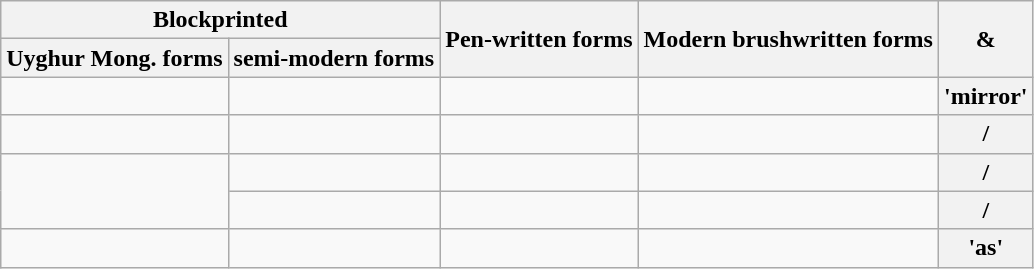<table class="wikitable" style="text-align: center">
<tr>
<th colspan="2">Blockprinted</th>
<th rowspan="2">Pen-written forms</th>
<th rowspan="2">Modern brushwritten forms</th>
<th rowspan="2"><em></em> & </th>
</tr>
<tr>
<th>Uyghur Mong. forms</th>
<th>semi-modern forms</th>
</tr>
<tr>
<td></td>
<td></td>
<td></td>
<td></td>
<th><em></em> 'mirror'</th>
</tr>
<tr>
<td></td>
<td></td>
<td></td>
<td></td>
<th><em></em>/<em></em></th>
</tr>
<tr>
<td rowspan="2"></td>
<td></td>
<td></td>
<td></td>
<th><em></em>/<em></em></th>
</tr>
<tr>
<td></td>
<td></td>
<td></td>
<th><em></em>/<em></em></th>
</tr>
<tr>
<td></td>
<td></td>
<td></td>
<td></td>
<th><em></em> 'as'</th>
</tr>
</table>
